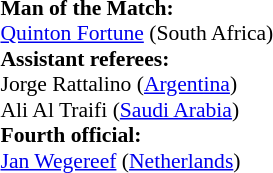<table style="width:100%;font-size: 90%">
<tr>
<td><br><strong>Man of the Match:</strong>
<br><a href='#'>Quinton Fortune</a> (South Africa)<br><strong>Assistant referees:</strong>
<br>Jorge Rattalino (<a href='#'>Argentina</a>)
<br>Ali Al Traifi (<a href='#'>Saudi Arabia</a>)
<br><strong>Fourth official:</strong>
<br><a href='#'>Jan Wegereef</a> (<a href='#'>Netherlands</a>)</td>
</tr>
</table>
